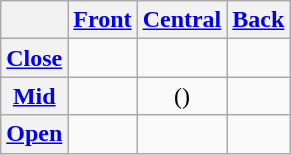<table class="wikitable" style="text-align:center">
<tr>
<th></th>
<th><a href='#'>Front</a></th>
<th><a href='#'>Central</a></th>
<th><a href='#'>Back</a></th>
</tr>
<tr>
<th><a href='#'>Close</a></th>
<td></td>
<td></td>
<td></td>
</tr>
<tr>
<th><a href='#'>Mid</a></th>
<td></td>
<td>()</td>
<td></td>
</tr>
<tr>
<th><a href='#'>Open</a></th>
<td></td>
<td></td>
<td></td>
</tr>
</table>
